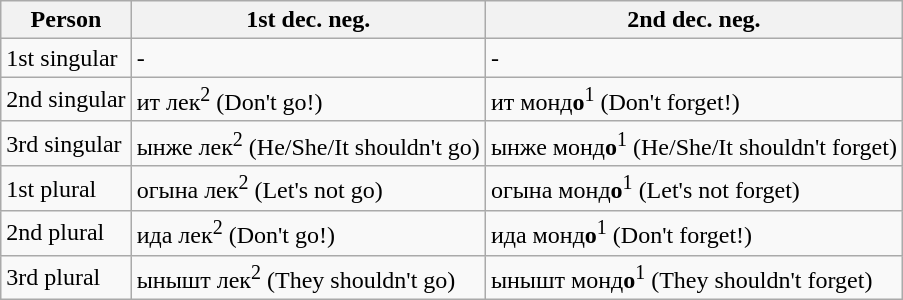<table class="wikitable">
<tr>
<th>Person</th>
<th>1st dec. neg.</th>
<th>2nd dec. neg.</th>
</tr>
<tr>
<td>1st singular</td>
<td>-</td>
<td>-</td>
</tr>
<tr>
<td>2nd singular</td>
<td>ит лек<sup>2</sup> (Don't go!)</td>
<td>ит монд<strong>о</strong><sup>1</sup> (Don't forget!)</td>
</tr>
<tr>
<td>3rd singular</td>
<td>ынже лек<sup>2</sup> (He/She/It shouldn't go)</td>
<td>ынже монд<strong>о</strong><sup>1</sup> (He/She/It shouldn't forget)</td>
</tr>
<tr>
<td>1st plural</td>
<td>огына лек<sup>2</sup> (Let's not go)</td>
<td>огына монд<strong>о</strong><sup>1</sup> (Let's not forget)</td>
</tr>
<tr>
<td>2nd plural</td>
<td>ида лек<sup>2</sup> (Don't go!)</td>
<td>ида монд<strong>о</strong><sup>1</sup> (Don't forget!)</td>
</tr>
<tr>
<td>3rd plural</td>
<td>ынышт лек<sup>2</sup> (They shouldn't go)</td>
<td>ынышт монд<strong>о</strong><sup>1</sup> (They shouldn't forget)</td>
</tr>
</table>
